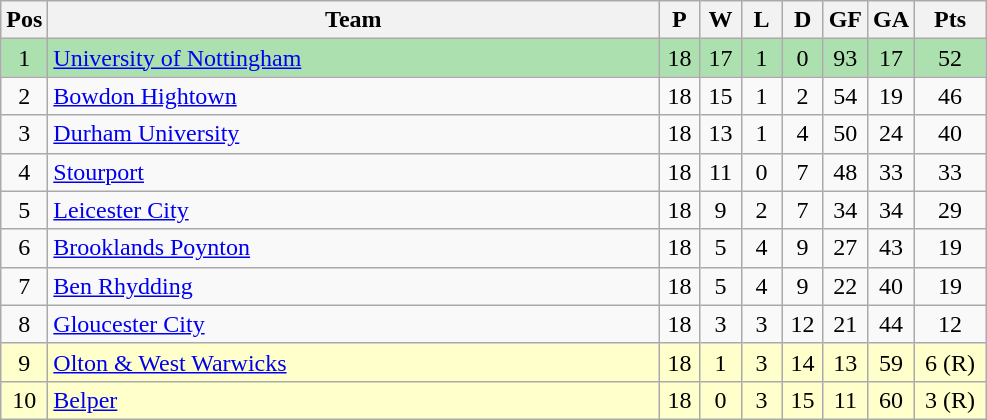<table class="wikitable" style="font-size: 100%">
<tr>
<th width=20>Pos</th>
<th width=400>Team</th>
<th width=20>P</th>
<th width=20>W</th>
<th width=20>L</th>
<th width=20>D</th>
<th width=20>GF</th>
<th width=20>GA</th>
<th width=40>Pts</th>
</tr>
<tr align=center style="background:#ACE1AF;">
<td>1</td>
<td align="left"><a href='#'>University of Nottingham</a></td>
<td>18</td>
<td>17</td>
<td>1</td>
<td>0</td>
<td>93</td>
<td>17</td>
<td>52</td>
</tr>
<tr align=center>
<td>2</td>
<td align="left"><a href='#'>Bowdon Hightown</a></td>
<td>18</td>
<td>15</td>
<td>1</td>
<td>2</td>
<td>54</td>
<td>19</td>
<td>46</td>
</tr>
<tr align=center>
<td>3</td>
<td align="left"><a href='#'>Durham University</a></td>
<td>18</td>
<td>13</td>
<td>1</td>
<td>4</td>
<td>50</td>
<td>24</td>
<td>40</td>
</tr>
<tr align=center>
<td>4</td>
<td align="left"><a href='#'>Stourport</a></td>
<td>18</td>
<td>11</td>
<td>0</td>
<td>7</td>
<td>48</td>
<td>33</td>
<td>33</td>
</tr>
<tr align=center>
<td>5</td>
<td align="left"><a href='#'>Leicester City</a></td>
<td>18</td>
<td>9</td>
<td>2</td>
<td>7</td>
<td>34</td>
<td>34</td>
<td>29</td>
</tr>
<tr align=center>
<td>6</td>
<td align="left"><a href='#'>Brooklands Poynton</a></td>
<td>18</td>
<td>5</td>
<td>4</td>
<td>9</td>
<td>27</td>
<td>43</td>
<td>19</td>
</tr>
<tr align=center>
<td>7</td>
<td align="left"><a href='#'>Ben Rhydding</a></td>
<td>18</td>
<td>5</td>
<td>4</td>
<td>9</td>
<td>22</td>
<td>40</td>
<td>19</td>
</tr>
<tr align=center>
<td>8</td>
<td align="left"><a href='#'>Gloucester City</a></td>
<td>18</td>
<td>3</td>
<td>3</td>
<td>12</td>
<td>21</td>
<td>44</td>
<td>12</td>
</tr>
<tr align=center style="background: #ffffcc;">
<td>9</td>
<td align="left"><a href='#'>Olton & West Warwicks</a></td>
<td>18</td>
<td>1</td>
<td>3</td>
<td>14</td>
<td>13</td>
<td>59</td>
<td>6 (R)</td>
</tr>
<tr align=center style="background: #ffffcc;">
<td>10</td>
<td align="left"><a href='#'>Belper</a></td>
<td>18</td>
<td>0</td>
<td>3</td>
<td>15</td>
<td>11</td>
<td>60</td>
<td>3 (R)</td>
</tr>
</table>
